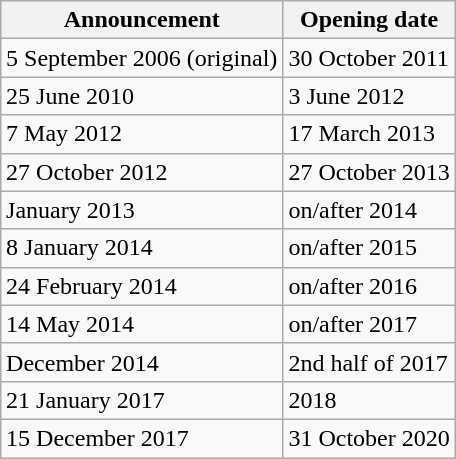<table class="wikitable" style="float:right; margin-left:1em">
<tr>
<th>Announcement</th>
<th>Opening date</th>
</tr>
<tr>
<td>5 September 2006 (original)</td>
<td>30 October 2011</td>
</tr>
<tr>
<td>25 June 2010</td>
<td>3 June 2012</td>
</tr>
<tr>
<td>7 May 2012</td>
<td>17 March 2013</td>
</tr>
<tr>
<td>27 October 2012</td>
<td>27 October 2013</td>
</tr>
<tr>
<td>January 2013</td>
<td>on/after 2014</td>
</tr>
<tr>
<td>8 January 2014</td>
<td>on/after 2015</td>
</tr>
<tr>
<td>24 February 2014</td>
<td>on/after 2016</td>
</tr>
<tr>
<td>14 May 2014</td>
<td>on/after 2017</td>
</tr>
<tr>
<td>December 2014</td>
<td>2nd half of 2017</td>
</tr>
<tr>
<td>21 January 2017</td>
<td>2018</td>
</tr>
<tr>
<td>15 December 2017</td>
<td>31 October 2020</td>
</tr>
</table>
